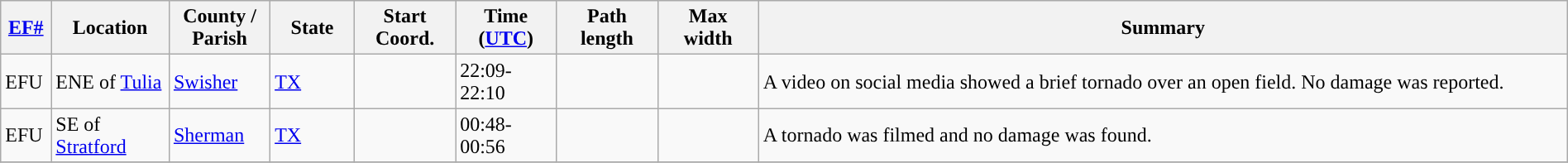<table class="wikitable sortable" style="width:100%;">
<tr>
<th scope="col"  style="width:3%; text-align:center;"><a href='#'>EF#</a></th>
<th scope="col"  style="width:7%; text-align:center;" class="unsortable">Location</th>
<th scope="col"  style="width:6%; text-align:center;" class="unsortable">County / Parish</th>
<th scope="col"  style="width:5%; text-align:center;">State</th>
<th scope="col"  style="width:6%; text-align:center;">Start Coord.</th>
<th scope="col"  style="width:6%; text-align:center;">Time (<a href='#'>UTC</a>)</th>
<th scope="col"  style="width:6%; text-align:center;">Path length</th>
<th scope="col"  style="width:6%; text-align:center;">Max width</th>
<th scope="col" class="unsortable" style="width:48%; text-align:center;">Summary</th>
</tr>
<tr>
<td>EFU</td>
<td>ENE of <a href='#'>Tulia</a></td>
<td><a href='#'>Swisher</a></td>
<td><a href='#'>TX</a></td>
<td></td>
<td>22:09-22:10</td>
<td></td>
<td></td>
<td>A video on social media showed a brief tornado over an open field. No damage was reported.</td>
</tr>
<tr>
<td>EFU</td>
<td>SE of <a href='#'>Stratford</a></td>
<td><a href='#'>Sherman</a></td>
<td><a href='#'>TX</a></td>
<td></td>
<td>00:48-00:56</td>
<td></td>
<td></td>
<td>A tornado was filmed and no damage was found.</td>
</tr>
<tr>
</tr>
</table>
